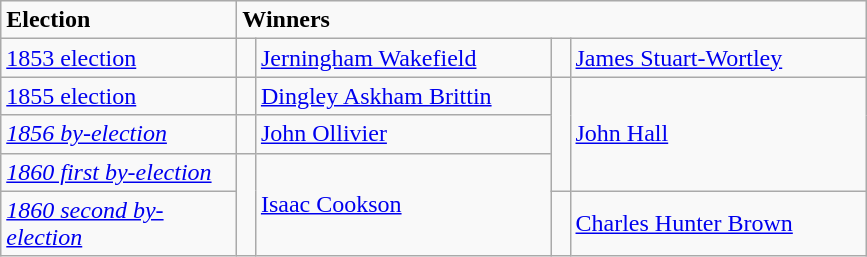<table class="wikitable">
<tr>
<td width=150><strong>Election</strong></td>
<td colspan=4><strong>Winners</strong></td>
</tr>
<tr>
<td><a href='#'>1853 election</a></td>
<td width=5 rowspan=1 bgcolor=></td>
<td width=190><a href='#'>Jerningham Wakefield</a></td>
<td width=5 rowspan=1 bgcolor=></td>
<td width=190><a href='#'>James Stuart-Wortley</a></td>
</tr>
<tr>
<td><a href='#'>1855 election</a></td>
<td rowspan=1 bgcolor=></td>
<td><a href='#'>Dingley Askham Brittin</a></td>
<td rowspan=3 bgcolor=></td>
<td rowspan=3><a href='#'>John Hall</a></td>
</tr>
<tr>
<td><span><em><a href='#'>1856 by-election</a></em></span></td>
<td rowspan=1 bgcolor=></td>
<td><a href='#'>John Ollivier</a></td>
</tr>
<tr>
<td><span><em><a href='#'>1860 first by-election</a></em></span></td>
<td rowspan=2 bgcolor=></td>
<td rowspan=2><a href='#'>Isaac Cookson</a></td>
</tr>
<tr>
<td><span><em><a href='#'>1860 second by-election</a></em></span></td>
<td rowspan=1 bgcolor=></td>
<td><a href='#'>Charles Hunter Brown</a></td>
</tr>
</table>
